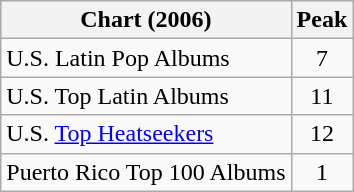<table class="wikitable">
<tr>
<th align="left">Chart (2006)</th>
<th align="left">Peak</th>
</tr>
<tr>
<td align="left">U.S. Latin Pop Albums</td>
<td align="center">7</td>
</tr>
<tr>
<td align="left">U.S. Top Latin Albums</td>
<td align="center">11</td>
</tr>
<tr>
<td align="left">U.S. <a href='#'>Top Heatseekers</a></td>
<td align="center">12</td>
</tr>
<tr>
<td align="left">Puerto Rico Top 100 Albums</td>
<td align="center">1</td>
</tr>
</table>
